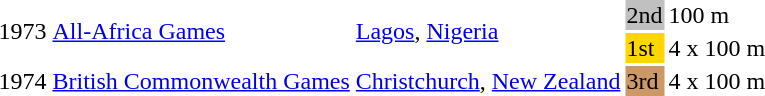<table>
<tr>
<td rowspan=2>1973</td>
<td rowspan=2><a href='#'>All-Africa Games</a></td>
<td rowspan=2><a href='#'>Lagos</a>, <a href='#'>Nigeria</a></td>
<td bgcolor="silver">2nd</td>
<td>100 m</td>
</tr>
<tr>
<td bgcolor="gold">1st</td>
<td>4 x 100 m</td>
</tr>
<tr>
<td>1974</td>
<td><a href='#'>British Commonwealth Games</a></td>
<td><a href='#'>Christchurch</a>, <a href='#'>New Zealand</a></td>
<td bgcolor="cc9966">3rd</td>
<td>4 x 100 m</td>
</tr>
</table>
